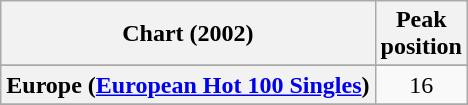<table class="wikitable sortable plainrowheaders" style="text-align:center">
<tr>
<th>Chart (2002)</th>
<th>Peak<br>position</th>
</tr>
<tr>
</tr>
<tr>
</tr>
<tr>
<th scope="row">Europe (<a href='#'>European Hot 100 Singles</a>)</th>
<td>16</td>
</tr>
<tr>
</tr>
<tr>
</tr>
<tr>
</tr>
<tr>
</tr>
<tr>
</tr>
<tr>
</tr>
<tr>
</tr>
<tr>
</tr>
<tr>
</tr>
<tr>
</tr>
<tr>
</tr>
<tr>
</tr>
<tr>
</tr>
<tr>
</tr>
</table>
